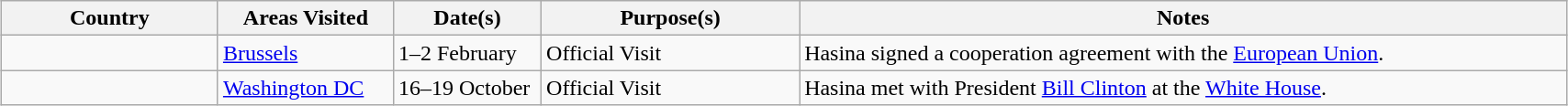<table class="wikitable outercollapse sortable" style="margin: 1em auto 1em auto">
<tr>
<th width=150>Country</th>
<th width=120>Areas Visited</th>
<th width=100>Date(s)</th>
<th width=180>Purpose(s)</th>
<th width=550>Notes</th>
</tr>
<tr>
<td></td>
<td><a href='#'>Brussels</a></td>
<td>1–2 February</td>
<td>Official Visit</td>
<td>Hasina signed a cooperation agreement with the <a href='#'>European Union</a>.</td>
</tr>
<tr>
<td></td>
<td><a href='#'>Washington DC</a></td>
<td>16–19 October</td>
<td>Official Visit</td>
<td>Hasina met with President <a href='#'>Bill Clinton</a> at the <a href='#'>White House</a>.</td>
</tr>
</table>
